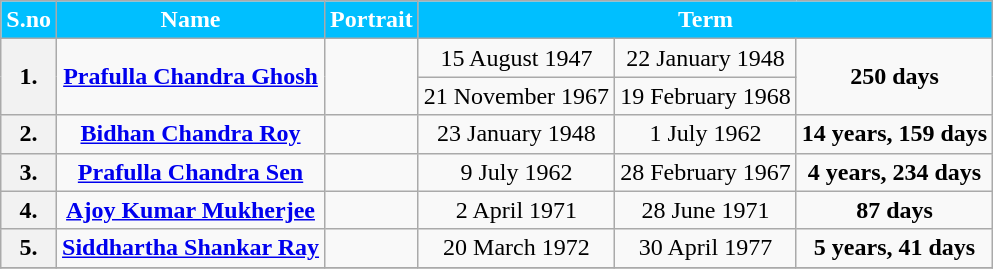<table class="wikitable sortable" style="text-align:center;">
<tr>
<th Style="background-color:#00BFFF; color:white">S.no</th>
<th Style="background-color:#00BFFF; color:white">Name</th>
<th Style="background-color:#00BFFF; color:white">Portrait</th>
<th Style="background-color:#00BFFF; color:white" colspan=3>Term</th>
</tr>
<tr>
<th rowspan=2>1.</th>
<td rowspan =2><strong><a href='#'>Prafulla Chandra Ghosh</a></strong></td>
<td rowspan=2></td>
<td>15 August 1947</td>
<td>22 January 1948</td>
<td rowspan=2><strong>250 days</strong></td>
</tr>
<tr>
<td>21 November 1967</td>
<td>19 February 1968</td>
</tr>
<tr>
<th>2.</th>
<td><strong><a href='#'>Bidhan Chandra Roy</a></strong></td>
<td></td>
<td>23 January 1948</td>
<td>1 July 1962</td>
<td><strong>14 years, 159 days</strong></td>
</tr>
<tr>
<th>3.</th>
<td><strong><a href='#'>Prafulla Chandra Sen</a></strong></td>
<td></td>
<td>9 July 1962</td>
<td>28 February 1967</td>
<td><strong>4 years, 234 days</strong></td>
</tr>
<tr>
<th>4.</th>
<td><strong><a href='#'>Ajoy Kumar Mukherjee</a></strong></td>
<td></td>
<td>2 April 1971</td>
<td>28 June 1971</td>
<td><strong>87 days</strong></td>
</tr>
<tr>
<th>5.</th>
<td><strong><a href='#'>Siddhartha Shankar Ray</a></strong></td>
<td></td>
<td>20 March 1972</td>
<td>30 April 1977</td>
<td><strong>5 years, 41 days</strong></td>
</tr>
<tr>
</tr>
</table>
